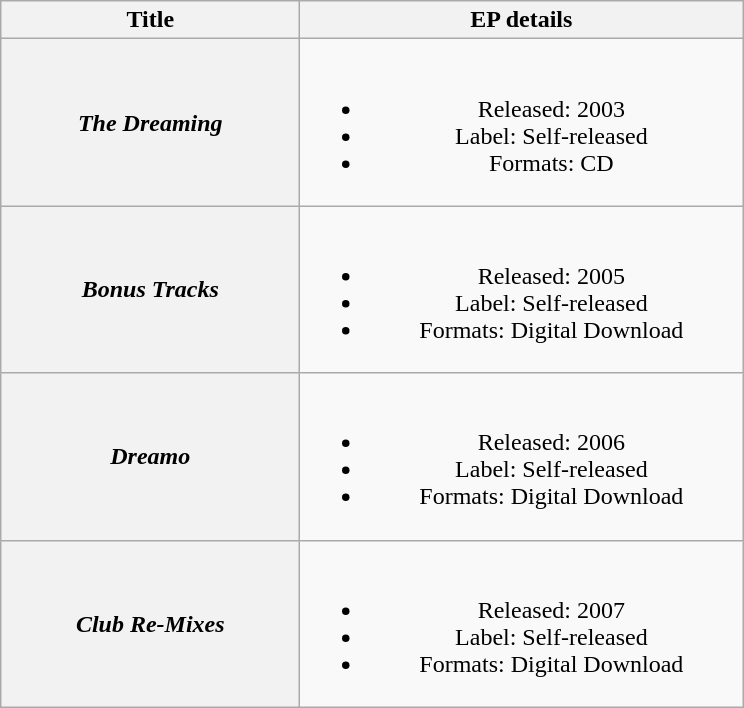<table class="wikitable plainrowheaders" style="text-align:center;">
<tr>
<th scope="col" style="width:12em;">Title</th>
<th scope="col" style="width:18em;">EP details</th>
</tr>
<tr>
<th scope="row"><em>The Dreaming</em></th>
<td><br><ul><li>Released: 2003</li><li>Label: Self-released</li><li>Formats: CD</li></ul></td>
</tr>
<tr>
<th scope="row"><em>Bonus Tracks</em></th>
<td><br><ul><li>Released: 2005</li><li>Label: Self-released</li><li>Formats: Digital Download</li></ul></td>
</tr>
<tr>
<th scope="row"><em>Dreamo</em></th>
<td><br><ul><li>Released: 2006</li><li>Label: Self-released</li><li>Formats: Digital Download</li></ul></td>
</tr>
<tr>
<th scope="row"><em>Club Re-Mixes</em></th>
<td><br><ul><li>Released: 2007</li><li>Label: Self-released</li><li>Formats: Digital Download</li></ul></td>
</tr>
</table>
